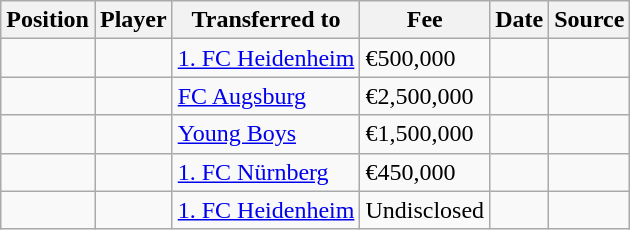<table class="wikitable sortable" style="text-align:center; text-align:left;">
<tr>
<th>Position</th>
<th>Player</th>
<th>Transferred to</th>
<th>Fee</th>
<th>Date</th>
<th>Source</th>
</tr>
<tr>
<td></td>
<td></td>
<td> <a href='#'>1. FC Heidenheim</a></td>
<td>€500,000</td>
<td></td>
<td></td>
</tr>
<tr>
<td></td>
<td></td>
<td> <a href='#'>FC Augsburg</a></td>
<td>€2,500,000</td>
<td></td>
<td></td>
</tr>
<tr>
<td></td>
<td></td>
<td> <a href='#'>Young Boys</a></td>
<td>€1,500,000</td>
<td></td>
<td></td>
</tr>
<tr>
<td></td>
<td></td>
<td> <a href='#'>1. FC Nürnberg</a></td>
<td>€450,000</td>
<td></td>
<td></td>
</tr>
<tr>
<td></td>
<td></td>
<td> <a href='#'>1. FC Heidenheim</a></td>
<td>Undisclosed</td>
<td></td>
<td></td>
</tr>
</table>
